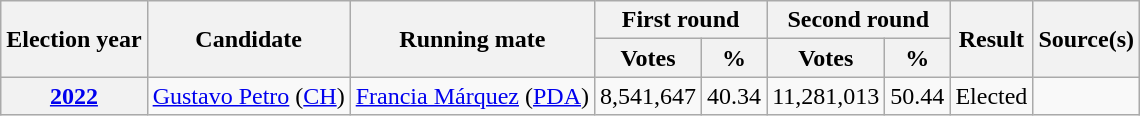<table class="wikitable">
<tr>
<th rowspan=2>Election year</th>
<th rowspan=2>Candidate</th>
<th rowspan=2>Running mate</th>
<th colspan=2>First round</th>
<th colspan=2>Second round</th>
<th rowspan=2>Result</th>
<th rowspan=2>Source(s)</th>
</tr>
<tr>
<th>Votes</th>
<th>%</th>
<th>Votes</th>
<th>%</th>
</tr>
<tr>
<th><a href='#'>2022</a></th>
<td><a href='#'>Gustavo Petro</a> (<a href='#'>CH</a>)</td>
<td><a href='#'>Francia Márquez</a> (<a href='#'>PDA</a>)</td>
<td>8,541,647</td>
<td>40.34</td>
<td>11,281,013</td>
<td>50.44</td>
<td>Elected </td>
<td></td>
</tr>
</table>
